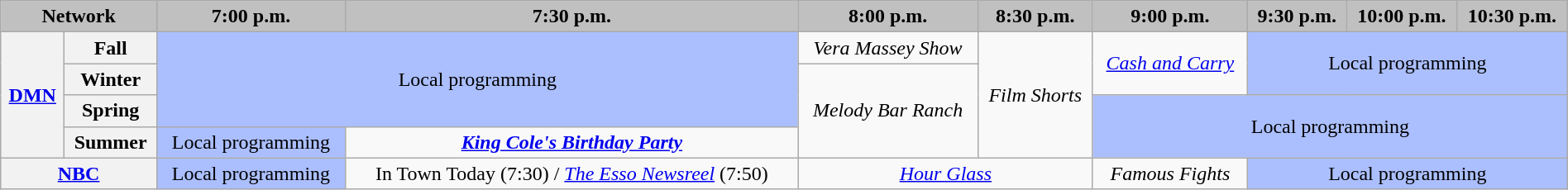<table class="wikitable" style="width:100%;margin-right:0;text-align:center">
<tr>
<th colspan="2" style="background-color:#C0C0C0">Network</th>
<th style="background-color:#C0C0C0;text-align:center">7:00 p.m.</th>
<th style="background-color:#C0C0C0;text-align:center">7:30 p.m.</th>
<th style="background-color:#C0C0C0;text-align:center">8:00 p.m.</th>
<th style="background-color:#C0C0C0;text-align:center">8:30 p.m.</th>
<th style="background-color:#C0C0C0;text-align:center">9:00 p.m.</th>
<th style="background-color:#C0C0C0;text-align:center">9:30 p.m.</th>
<th style="background-color:#C0C0C0;text-align:center">10:00 p.m.</th>
<th style="background-color:#C0C0C0;text-align:center">10:30 p.m.</th>
</tr>
<tr>
<th rowspan="4"><a href='#'>DMN</a></th>
<th>Fall</th>
<td colspan="2" rowspan="3" style="background:#abbfff;">Local programming</td>
<td><em>Vera Massey Show</em></td>
<td rowspan="4"><em>Film Shorts</em></td>
<td rowspan="2"><em><a href='#'>Cash and Carry</a></em></td>
<td colspan="3" rowspan="2" style="background:#abbfff;">Local programming</td>
</tr>
<tr>
<th>Winter</th>
<td rowspan="3"><em>Melody Bar Ranch</em></td>
</tr>
<tr>
<th>Spring</th>
<td colspan="4" rowspan="2" style="background:#abbfff;">Local programming</td>
</tr>
<tr>
<th>Summer</th>
<td style="background:#abbfff;">Local programming</td>
<td><strong><em><a href='#'>King Cole's Birthday Party</a></em></strong></td>
</tr>
<tr>
<th colspan="2"><a href='#'>NBC</a></th>
<td style="background:#abbfff;">Local programming</td>
<td>In Town Today (7:30) / <em><a href='#'>The Esso Newsreel</a></em> (7:50)</td>
<td colspan="2"><em><a href='#'>Hour Glass</a></em></td>
<td><em>Famous Fights</em> </td>
<td colspan="3" style="background:#abbfff;">Local programming</td>
</tr>
</table>
